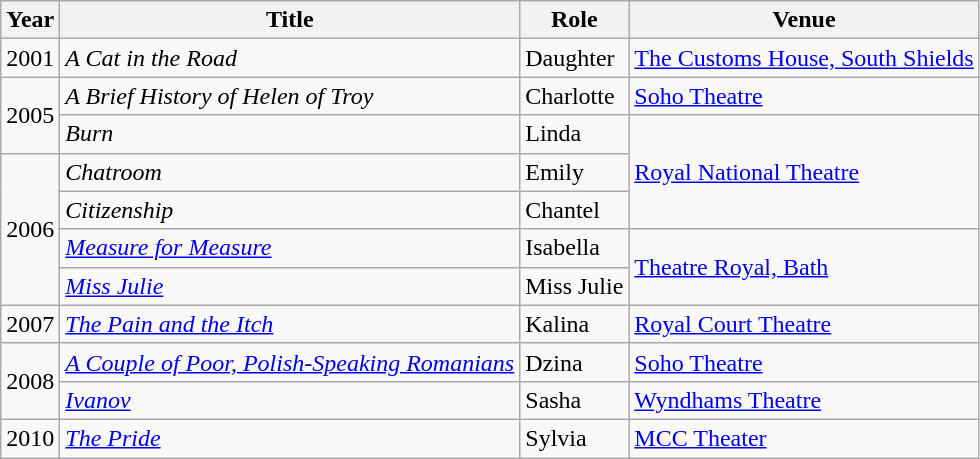<table class="wikitable sortable">
<tr>
<th>Year</th>
<th>Title</th>
<th>Role</th>
<th>Venue</th>
</tr>
<tr>
<td>2001</td>
<td><em>A Cat in the Road</em></td>
<td>Daughter</td>
<td><a href='#'>The Customs House, South Shields</a></td>
</tr>
<tr>
<td rowspan="2">2005</td>
<td><em>A Brief History of Helen of Troy</em></td>
<td>Charlotte</td>
<td><a href='#'>Soho Theatre</a></td>
</tr>
<tr>
<td><em>Burn</em></td>
<td>Linda</td>
<td rowspan="3"><a href='#'>Royal National Theatre</a></td>
</tr>
<tr>
<td rowspan="4">2006</td>
<td><em>Chatroom</em></td>
<td>Emily</td>
</tr>
<tr>
<td><em>Citizenship</em></td>
<td>Chantel</td>
</tr>
<tr>
<td><em><a href='#'>Measure for Measure</a></em></td>
<td>Isabella</td>
<td rowspan="2"><a href='#'>Theatre Royal, Bath</a></td>
</tr>
<tr>
<td><em><a href='#'>Miss Julie</a></em></td>
<td>Miss Julie</td>
</tr>
<tr>
<td>2007</td>
<td><em><a href='#'>The Pain and the Itch</a></em></td>
<td>Kalina</td>
<td><a href='#'>Royal Court Theatre</a></td>
</tr>
<tr>
<td rowspan="2">2008</td>
<td><em><a href='#'>A Couple of Poor, Polish-Speaking Romanians</a></em></td>
<td>Dzina</td>
<td><a href='#'>Soho Theatre</a></td>
</tr>
<tr>
<td><em><a href='#'>Ivanov</a></em></td>
<td>Sasha</td>
<td><a href='#'>Wyndhams Theatre</a></td>
</tr>
<tr>
<td>2010</td>
<td><em><a href='#'>The Pride</a></em></td>
<td>Sylvia</td>
<td><a href='#'>MCC Theater</a></td>
</tr>
</table>
